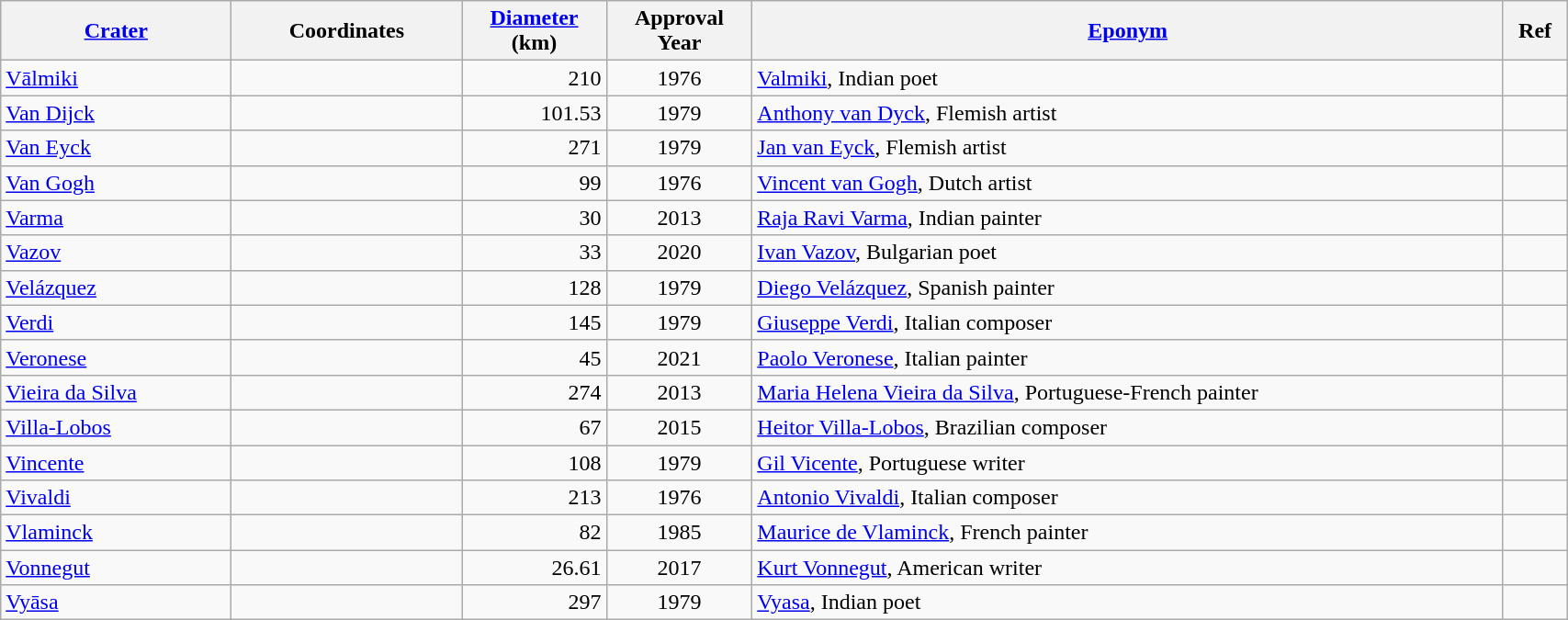<table class="wikitable sortable" style="min-width: 90%">
<tr>
<th style="width:10em"><a href='#'>Crater</a></th>
<th style="width:10em">Coordinates</th>
<th><a href='#'>Diameter</a><br>(km)</th>
<th>Approval<br>Year</th>
<th class="unsortable"><a href='#'>Eponym</a></th>
<th class="unsortable">Ref</th>
</tr>
<tr id="Vālmiki">
<td><a href='#'>Vālmiki</a></td>
<td></td>
<td align=right>210</td>
<td align=center>1976</td>
<td><a href='#'>Valmiki</a>, Indian poet</td>
<td></td>
</tr>
<tr id="Van Dijck">
<td><a href='#'>Van Dijck</a></td>
<td></td>
<td align=right>101.53</td>
<td align=center>1979</td>
<td><a href='#'>Anthony van Dyck</a>, Flemish artist</td>
<td></td>
</tr>
<tr id="Van Eyck">
<td><a href='#'>Van Eyck</a></td>
<td></td>
<td align=right>271</td>
<td align=center>1979</td>
<td><a href='#'>Jan van Eyck</a>, Flemish artist</td>
<td></td>
</tr>
<tr id="van Gogh">
<td><a href='#'>Van Gogh</a></td>
<td></td>
<td align=right>99</td>
<td align=center>1976</td>
<td><a href='#'>Vincent van Gogh</a>, Dutch artist</td>
<td></td>
</tr>
<tr id="Varma">
<td><a href='#'>Varma</a></td>
<td></td>
<td align=right>30</td>
<td align=center>2013</td>
<td><a href='#'>Raja Ravi Varma</a>, Indian painter</td>
<td></td>
</tr>
<tr id="Vazov">
<td><a href='#'>Vazov</a></td>
<td></td>
<td align=right>33</td>
<td align=center>2020</td>
<td><a href='#'>Ivan Vazov</a>, Bulgarian poet</td>
<td></td>
</tr>
<tr id="Velázquez">
<td><a href='#'>Velázquez</a></td>
<td></td>
<td align=right>128</td>
<td align=center>1979</td>
<td><a href='#'>Diego Velázquez</a>, Spanish painter</td>
<td></td>
</tr>
<tr id="Verdi">
<td><a href='#'>Verdi</a></td>
<td></td>
<td align=right>145</td>
<td align=center>1979</td>
<td><a href='#'>Giuseppe Verdi</a>, Italian composer</td>
<td></td>
</tr>
<tr id="Veronese">
<td><a href='#'>Veronese</a></td>
<td></td>
<td align=right>45</td>
<td align=center>2021</td>
<td><a href='#'>Paolo Veronese</a>, Italian painter</td>
<td></td>
</tr>
<tr id="Vieira da Silva">
<td><a href='#'>Vieira da Silva</a></td>
<td></td>
<td align=right>274</td>
<td align=center>2013</td>
<td><a href='#'>Maria Helena Vieira da Silva</a>, Portuguese-French painter</td>
<td></td>
</tr>
<tr id="Villa-Lobos">
<td><a href='#'>Villa-Lobos</a></td>
<td></td>
<td align=right>67</td>
<td align=center>2015</td>
<td><a href='#'>Heitor Villa-Lobos</a>, Brazilian composer</td>
<td></td>
</tr>
<tr id="Vincente">
<td><a href='#'>Vincente</a></td>
<td></td>
<td align=right>108</td>
<td align=center>1979</td>
<td><a href='#'>Gil Vicente</a>, Portuguese writer</td>
<td></td>
</tr>
<tr id="Vivaldi">
<td><a href='#'>Vivaldi</a></td>
<td></td>
<td align=right>213</td>
<td align=center>1976</td>
<td><a href='#'>Antonio Vivaldi</a>, Italian composer</td>
<td></td>
</tr>
<tr id="Vlaminck">
<td><a href='#'>Vlaminck</a></td>
<td></td>
<td align=right>82</td>
<td align=center>1985</td>
<td><a href='#'>Maurice de Vlaminck</a>, French painter</td>
<td></td>
</tr>
<tr id="Vonnegut">
<td><a href='#'>Vonnegut</a></td>
<td></td>
<td align=right>26.61</td>
<td align=center>2017</td>
<td><a href='#'>Kurt Vonnegut</a>, American writer</td>
<td></td>
</tr>
<tr id="Vyāsa">
<td><a href='#'>Vyāsa</a></td>
<td></td>
<td align=right>297</td>
<td align=center>1979</td>
<td><a href='#'>Vyasa</a>, Indian poet</td>
<td></td>
</tr>
</table>
